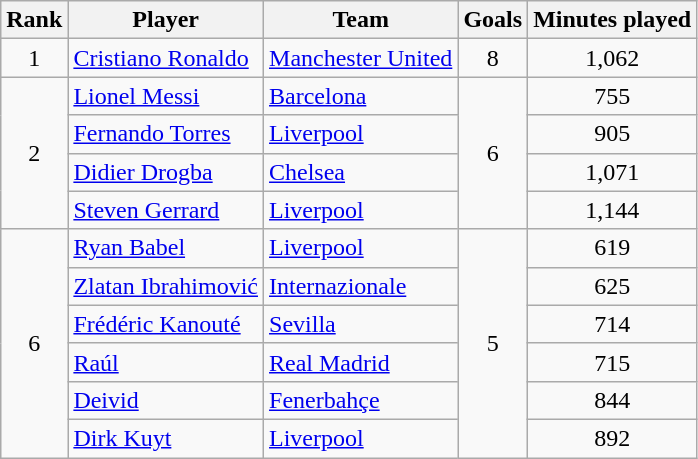<table class="wikitable" style="text-align:center">
<tr>
<th>Rank</th>
<th>Player</th>
<th>Team</th>
<th>Goals</th>
<th>Minutes played</th>
</tr>
<tr>
<td>1</td>
<td align=left> <a href='#'>Cristiano Ronaldo</a></td>
<td align=left> <a href='#'>Manchester United</a></td>
<td>8</td>
<td>1,062</td>
</tr>
<tr>
<td rowspan=4>2</td>
<td align=left> <a href='#'>Lionel Messi</a></td>
<td align=left> <a href='#'>Barcelona</a></td>
<td rowspan=4>6</td>
<td>755</td>
</tr>
<tr>
<td align=left> <a href='#'>Fernando Torres</a></td>
<td align=left> <a href='#'>Liverpool</a></td>
<td>905</td>
</tr>
<tr>
<td align=left> <a href='#'>Didier Drogba</a></td>
<td align=left> <a href='#'>Chelsea</a></td>
<td>1,071</td>
</tr>
<tr>
<td align=left> <a href='#'>Steven Gerrard</a></td>
<td align=left> <a href='#'>Liverpool</a></td>
<td>1,144</td>
</tr>
<tr>
<td rowspan=6>6</td>
<td align=left> <a href='#'>Ryan Babel</a></td>
<td align=left> <a href='#'>Liverpool</a></td>
<td rowspan=6>5</td>
<td>619</td>
</tr>
<tr>
<td align=left> <a href='#'>Zlatan Ibrahimović</a></td>
<td align=left> <a href='#'>Internazionale</a></td>
<td>625</td>
</tr>
<tr>
<td align=left> <a href='#'>Frédéric Kanouté</a></td>
<td align=left> <a href='#'>Sevilla</a></td>
<td>714</td>
</tr>
<tr>
<td align=left> <a href='#'>Raúl</a></td>
<td align=left> <a href='#'>Real Madrid</a></td>
<td>715</td>
</tr>
<tr>
<td align=left> <a href='#'>Deivid</a></td>
<td align=left> <a href='#'>Fenerbahçe</a></td>
<td>844</td>
</tr>
<tr>
<td align=left> <a href='#'>Dirk Kuyt</a></td>
<td align=left> <a href='#'>Liverpool</a></td>
<td>892</td>
</tr>
</table>
